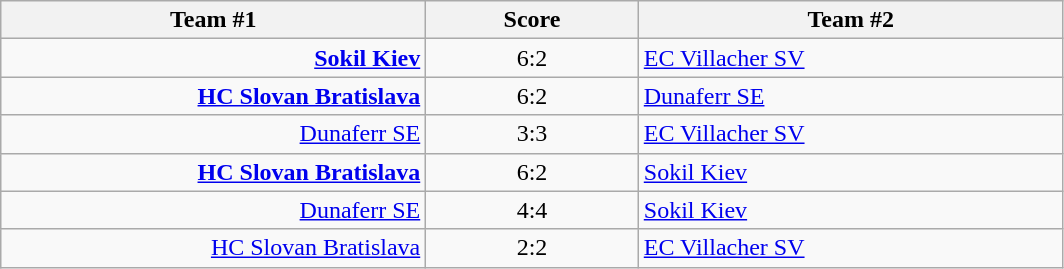<table class="wikitable" style="text-align: center;">
<tr>
<th width=22%>Team #1</th>
<th width=11%>Score</th>
<th width=22%>Team #2</th>
</tr>
<tr>
<td style="text-align: right;"><strong><a href='#'>Sokil Kiev</a></strong> </td>
<td>6:2</td>
<td style="text-align: left;"> <a href='#'>EC Villacher SV</a></td>
</tr>
<tr>
<td style="text-align: right;"><strong><a href='#'>HC Slovan Bratislava</a></strong> </td>
<td>6:2</td>
<td style="text-align: left;"> <a href='#'>Dunaferr SE</a></td>
</tr>
<tr>
<td style="text-align: right;"><a href='#'>Dunaferr SE</a> </td>
<td>3:3</td>
<td style="text-align: left;"> <a href='#'>EC Villacher SV</a></td>
</tr>
<tr>
<td style="text-align: right;"><strong><a href='#'>HC Slovan Bratislava</a></strong> </td>
<td>6:2</td>
<td style="text-align: left;"> <a href='#'>Sokil Kiev</a></td>
</tr>
<tr>
<td style="text-align: right;"><a href='#'>Dunaferr SE</a> </td>
<td>4:4</td>
<td style="text-align: left;"> <a href='#'>Sokil Kiev</a></td>
</tr>
<tr>
<td style="text-align: right;"><a href='#'>HC Slovan Bratislava</a> </td>
<td>2:2</td>
<td style="text-align: left;"> <a href='#'>EC Villacher SV</a></td>
</tr>
</table>
